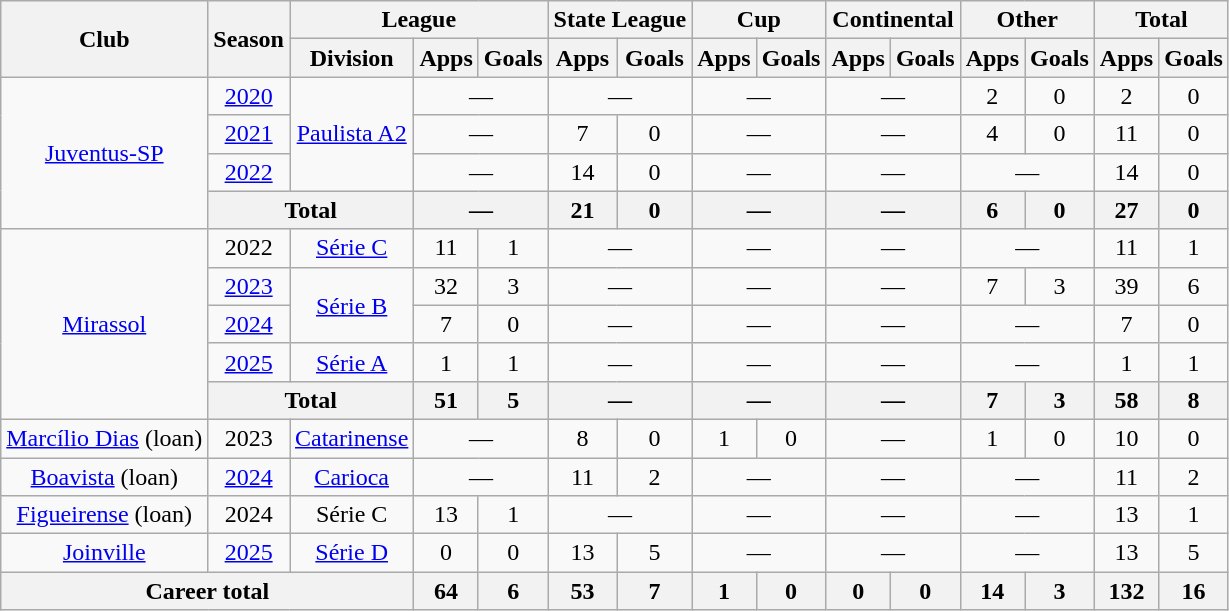<table class="wikitable" style="text-align: center;">
<tr>
<th rowspan="2">Club</th>
<th rowspan="2">Season</th>
<th colspan="3">League</th>
<th colspan="2">State League</th>
<th colspan="2">Cup</th>
<th colspan="2">Continental</th>
<th colspan="2">Other</th>
<th colspan="2">Total</th>
</tr>
<tr>
<th>Division</th>
<th>Apps</th>
<th>Goals</th>
<th>Apps</th>
<th>Goals</th>
<th>Apps</th>
<th>Goals</th>
<th>Apps</th>
<th>Goals</th>
<th>Apps</th>
<th>Goals</th>
<th>Apps</th>
<th>Goals</th>
</tr>
<tr>
<td rowspan="4" valign="center"><a href='#'>Juventus-SP</a></td>
<td><a href='#'>2020</a></td>
<td rowspan="3"><a href='#'>Paulista A2</a></td>
<td colspan="2">—</td>
<td colspan="2">—</td>
<td colspan="2">—</td>
<td colspan="2">—</td>
<td>2</td>
<td>0</td>
<td>2</td>
<td>0</td>
</tr>
<tr>
<td><a href='#'>2021</a></td>
<td colspan="2">—</td>
<td>7</td>
<td>0</td>
<td colspan="2">—</td>
<td colspan="2">—</td>
<td>4</td>
<td>0</td>
<td>11</td>
<td>0</td>
</tr>
<tr>
<td><a href='#'>2022</a></td>
<td colspan="2">—</td>
<td>14</td>
<td>0</td>
<td colspan="2">—</td>
<td colspan="2">—</td>
<td colspan="2">—</td>
<td>14</td>
<td>0</td>
</tr>
<tr>
<th colspan="2">Total</th>
<th colspan="2">—</th>
<th>21</th>
<th>0</th>
<th colspan="2">—</th>
<th colspan="2">—</th>
<th>6</th>
<th>0</th>
<th>27</th>
<th>0</th>
</tr>
<tr>
<td rowspan="5" valign="center"><a href='#'>Mirassol</a></td>
<td>2022</td>
<td><a href='#'>Série C</a></td>
<td>11</td>
<td>1</td>
<td colspan="2">—</td>
<td colspan="2">—</td>
<td colspan="2">—</td>
<td colspan="2">—</td>
<td>11</td>
<td>1</td>
</tr>
<tr>
<td><a href='#'>2023</a></td>
<td rowspan="2"><a href='#'>Série B</a></td>
<td>32</td>
<td>3</td>
<td colspan="2">—</td>
<td colspan="2">—</td>
<td colspan="2">—</td>
<td>7</td>
<td>3</td>
<td>39</td>
<td>6</td>
</tr>
<tr>
<td><a href='#'>2024</a></td>
<td>7</td>
<td>0</td>
<td colspan="2">—</td>
<td colspan="2">—</td>
<td colspan="2">—</td>
<td colspan="2">—</td>
<td>7</td>
<td>0</td>
</tr>
<tr>
<td><a href='#'>2025</a></td>
<td><a href='#'>Série A</a></td>
<td>1</td>
<td>1</td>
<td colspan="2">—</td>
<td colspan="2">—</td>
<td colspan="2">—</td>
<td colspan="2">—</td>
<td>1</td>
<td>1</td>
</tr>
<tr>
<th colspan="2">Total</th>
<th>51</th>
<th>5</th>
<th colspan="2">—</th>
<th colspan="2">—</th>
<th colspan="2">—</th>
<th>7</th>
<th>3</th>
<th>58</th>
<th>8</th>
</tr>
<tr>
<td valign="center"><a href='#'>Marcílio Dias</a> (loan)</td>
<td>2023</td>
<td><a href='#'>Catarinense</a></td>
<td colspan="2">—</td>
<td>8</td>
<td>0</td>
<td>1</td>
<td>0</td>
<td colspan="2">—</td>
<td>1</td>
<td>0</td>
<td>10</td>
<td>0</td>
</tr>
<tr>
<td valign="center"><a href='#'>Boavista</a> (loan)</td>
<td><a href='#'>2024</a></td>
<td><a href='#'>Carioca</a></td>
<td colspan="2">—</td>
<td>11</td>
<td>2</td>
<td colspan="2">—</td>
<td colspan="2">—</td>
<td colspan="2">—</td>
<td>11</td>
<td>2</td>
</tr>
<tr>
<td valign="center"><a href='#'>Figueirense</a> (loan)</td>
<td>2024</td>
<td>Série C</td>
<td>13</td>
<td>1</td>
<td colspan="2">—</td>
<td colspan="2">—</td>
<td colspan="2">—</td>
<td colspan="2">—</td>
<td>13</td>
<td>1</td>
</tr>
<tr>
<td><a href='#'>Joinville</a></td>
<td><a href='#'>2025</a></td>
<td><a href='#'>Série D</a></td>
<td>0</td>
<td>0</td>
<td>13</td>
<td>5</td>
<td colspan="2">—</td>
<td colspan="2">—</td>
<td colspan="2">—</td>
<td>13</td>
<td>5</td>
</tr>
<tr>
<th colspan="3"><strong>Career total</strong></th>
<th>64</th>
<th>6</th>
<th>53</th>
<th>7</th>
<th>1</th>
<th>0</th>
<th>0</th>
<th>0</th>
<th>14</th>
<th>3</th>
<th>132</th>
<th>16</th>
</tr>
</table>
